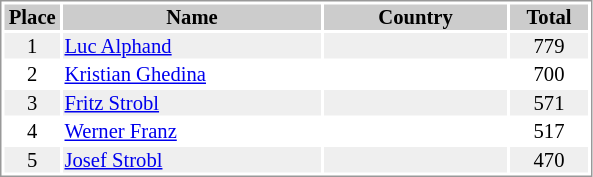<table border="0" style="border: 1px solid #999; background-color:#FFFFFF; text-align:center; font-size:86%; line-height:15px;">
<tr align="center" bgcolor="#CCCCCC">
<th width=35>Place</th>
<th width=170>Name</th>
<th width=120>Country</th>
<th width=50>Total</th>
</tr>
<tr bgcolor="#EFEFEF">
<td>1</td>
<td align="left"><a href='#'>Luc Alphand</a></td>
<td align="left"></td>
<td>779</td>
</tr>
<tr>
<td>2</td>
<td align="left"><a href='#'>Kristian Ghedina</a></td>
<td align="left"></td>
<td>700</td>
</tr>
<tr bgcolor="#EFEFEF">
<td>3</td>
<td align="left"><a href='#'>Fritz Strobl</a></td>
<td align="left"></td>
<td>571</td>
</tr>
<tr>
<td>4</td>
<td align="left"><a href='#'>Werner Franz</a></td>
<td align="left"></td>
<td>517</td>
</tr>
<tr bgcolor="#EFEFEF">
<td>5</td>
<td align="left"><a href='#'>Josef Strobl</a></td>
<td align="left"></td>
<td>470</td>
</tr>
</table>
